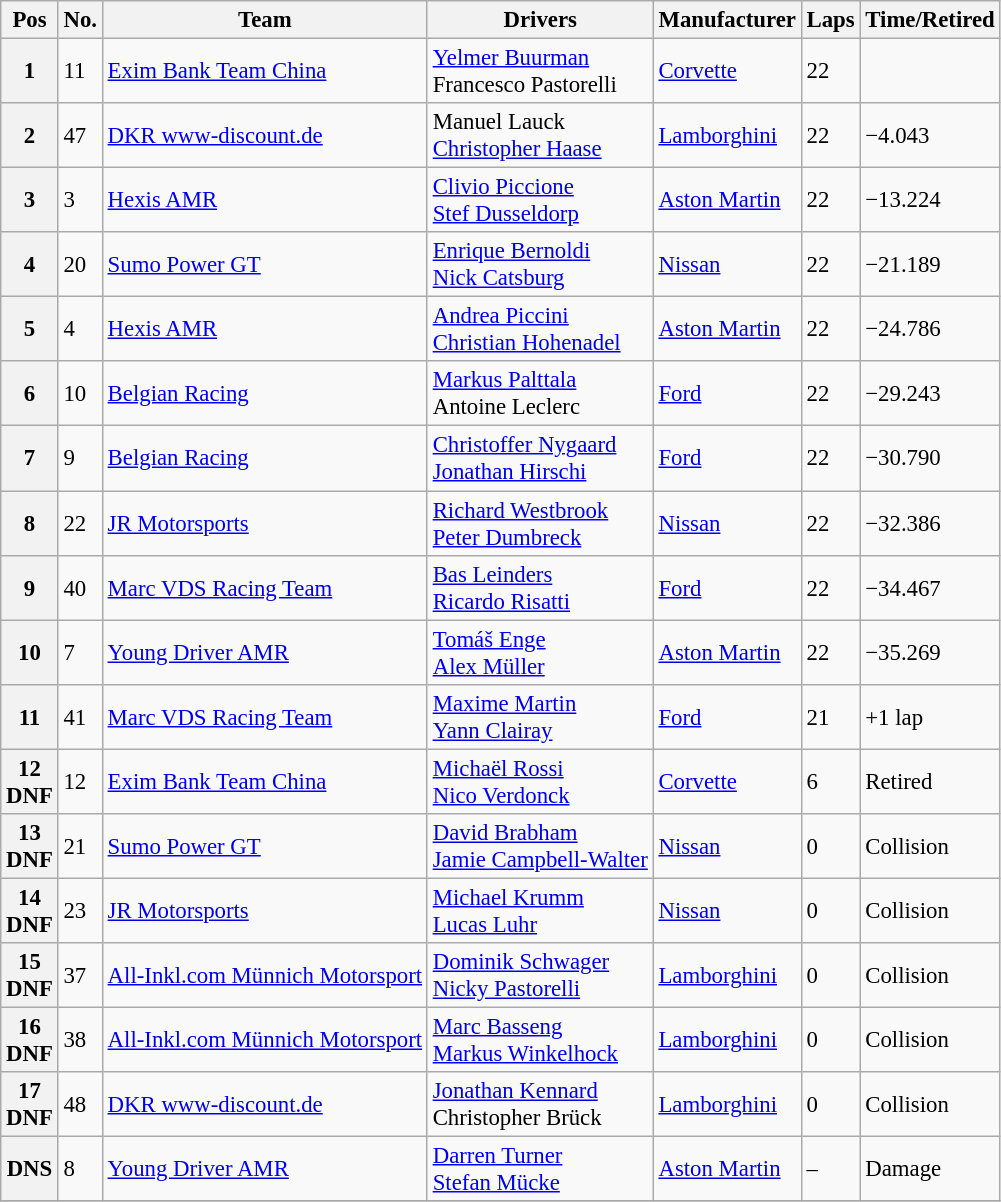<table class="wikitable" style="font-size: 95%;">
<tr>
<th>Pos</th>
<th>No.</th>
<th>Team</th>
<th>Drivers</th>
<th>Manufacturer</th>
<th>Laps</th>
<th>Time/Retired</th>
</tr>
<tr>
<th>1</th>
<td>11</td>
<td> <a href='#'>Exim Bank Team China</a></td>
<td> <a href='#'>Yelmer Buurman</a><br> Francesco Pastorelli</td>
<td><a href='#'>Corvette</a></td>
<td>22</td>
<td></td>
</tr>
<tr>
<th>2</th>
<td>47</td>
<td> <a href='#'>DKR www-discount.de</a></td>
<td> Manuel Lauck<br> <a href='#'>Christopher Haase</a></td>
<td><a href='#'>Lamborghini</a></td>
<td>22</td>
<td>−4.043</td>
</tr>
<tr>
<th>3</th>
<td>3</td>
<td> <a href='#'>Hexis AMR</a></td>
<td> <a href='#'>Clivio Piccione</a><br> <a href='#'>Stef Dusseldorp</a></td>
<td><a href='#'>Aston Martin</a></td>
<td>22</td>
<td>−13.224</td>
</tr>
<tr>
<th>4</th>
<td>20</td>
<td> <a href='#'>Sumo Power GT</a></td>
<td> <a href='#'>Enrique Bernoldi</a><br> <a href='#'>Nick Catsburg</a></td>
<td><a href='#'>Nissan</a></td>
<td>22</td>
<td>−21.189</td>
</tr>
<tr>
<th>5</th>
<td>4</td>
<td> <a href='#'>Hexis AMR</a></td>
<td> <a href='#'>Andrea Piccini</a><br> <a href='#'>Christian Hohenadel</a></td>
<td><a href='#'>Aston Martin</a></td>
<td>22</td>
<td>−24.786</td>
</tr>
<tr>
<th>6</th>
<td>10</td>
<td> <a href='#'>Belgian Racing</a></td>
<td> <a href='#'>Markus Palttala</a><br> Antoine Leclerc</td>
<td><a href='#'>Ford</a></td>
<td>22</td>
<td>−29.243</td>
</tr>
<tr>
<th>7</th>
<td>9</td>
<td> <a href='#'>Belgian Racing</a></td>
<td> <a href='#'>Christoffer Nygaard</a><br> <a href='#'>Jonathan Hirschi</a></td>
<td><a href='#'>Ford</a></td>
<td>22</td>
<td>−30.790</td>
</tr>
<tr>
<th>8</th>
<td>22</td>
<td> <a href='#'>JR Motorsports</a></td>
<td> <a href='#'>Richard Westbrook</a><br> <a href='#'>Peter Dumbreck</a></td>
<td><a href='#'>Nissan</a></td>
<td>22</td>
<td>−32.386</td>
</tr>
<tr>
<th>9</th>
<td>40</td>
<td> <a href='#'>Marc VDS Racing Team</a></td>
<td> <a href='#'>Bas Leinders</a><br> <a href='#'>Ricardo Risatti</a></td>
<td><a href='#'>Ford</a></td>
<td>22</td>
<td>−34.467</td>
</tr>
<tr>
<th>10</th>
<td>7</td>
<td> <a href='#'>Young Driver AMR</a></td>
<td> <a href='#'>Tomáš Enge</a><br> <a href='#'>Alex Müller</a></td>
<td><a href='#'>Aston Martin</a></td>
<td>22</td>
<td>−35.269</td>
</tr>
<tr>
<th>11</th>
<td>41</td>
<td> <a href='#'>Marc VDS Racing Team</a></td>
<td> <a href='#'>Maxime Martin</a><br> <a href='#'>Yann Clairay</a></td>
<td><a href='#'>Ford</a></td>
<td>21</td>
<td>+1 lap</td>
</tr>
<tr>
<th>12<br>DNF</th>
<td>12</td>
<td> <a href='#'>Exim Bank Team China</a></td>
<td> <a href='#'>Michaël Rossi</a><br> <a href='#'>Nico Verdonck</a></td>
<td><a href='#'>Corvette</a></td>
<td>6</td>
<td>Retired</td>
</tr>
<tr>
<th>13<br>DNF</th>
<td>21</td>
<td> <a href='#'>Sumo Power GT</a></td>
<td> <a href='#'>David Brabham</a><br> <a href='#'>Jamie Campbell-Walter</a></td>
<td><a href='#'>Nissan</a></td>
<td>0</td>
<td>Collision</td>
</tr>
<tr>
<th>14<br>DNF</th>
<td>23</td>
<td> <a href='#'>JR Motorsports</a></td>
<td> <a href='#'>Michael Krumm</a><br> <a href='#'>Lucas Luhr</a></td>
<td><a href='#'>Nissan</a></td>
<td>0</td>
<td>Collision</td>
</tr>
<tr>
<th>15<br>DNF</th>
<td>37</td>
<td> <a href='#'>All-Inkl.com Münnich Motorsport</a></td>
<td> <a href='#'>Dominik Schwager</a><br> <a href='#'>Nicky Pastorelli</a></td>
<td><a href='#'>Lamborghini</a></td>
<td>0</td>
<td>Collision</td>
</tr>
<tr>
<th>16<br>DNF</th>
<td>38</td>
<td> <a href='#'>All-Inkl.com Münnich Motorsport</a></td>
<td> <a href='#'>Marc Basseng</a><br> <a href='#'>Markus Winkelhock</a></td>
<td><a href='#'>Lamborghini</a></td>
<td>0</td>
<td>Collision</td>
</tr>
<tr>
<th>17<br>DNF</th>
<td>48</td>
<td> <a href='#'>DKR www-discount.de</a></td>
<td> <a href='#'>Jonathan Kennard</a><br> Christopher Brück</td>
<td><a href='#'>Lamborghini</a></td>
<td>0</td>
<td>Collision</td>
</tr>
<tr>
<th>DNS</th>
<td>8</td>
<td> <a href='#'>Young Driver AMR</a></td>
<td> <a href='#'>Darren Turner</a><br> <a href='#'>Stefan Mücke</a></td>
<td><a href='#'>Aston Martin</a></td>
<td>–</td>
<td>Damage</td>
</tr>
<tr>
</tr>
</table>
